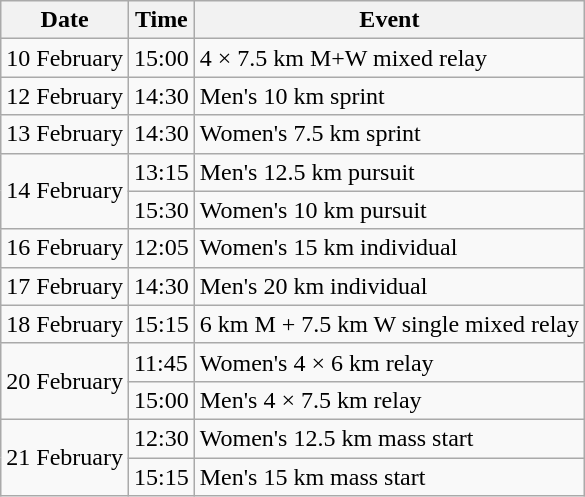<table class="wikitable">
<tr>
<th>Date</th>
<th>Time</th>
<th>Event</th>
</tr>
<tr>
<td>10 February</td>
<td>15:00</td>
<td>4 × 7.5 km M+W mixed relay</td>
</tr>
<tr>
<td>12 February</td>
<td>14:30</td>
<td>Men's 10 km sprint</td>
</tr>
<tr>
<td>13 February</td>
<td>14:30</td>
<td>Women's 7.5 km sprint</td>
</tr>
<tr>
<td rowspan=2>14 February</td>
<td>13:15</td>
<td>Men's 12.5 km pursuit</td>
</tr>
<tr>
<td>15:30</td>
<td>Women's 10 km pursuit</td>
</tr>
<tr>
<td>16 February</td>
<td>12:05</td>
<td>Women's 15 km individual</td>
</tr>
<tr>
<td>17 February</td>
<td>14:30</td>
<td>Men's 20 km individual</td>
</tr>
<tr>
<td>18 February</td>
<td>15:15</td>
<td>6 km M + 7.5 km W single mixed relay</td>
</tr>
<tr>
<td rowspan=2>20 February</td>
<td>11:45</td>
<td>Women's 4 × 6 km relay</td>
</tr>
<tr>
<td>15:00</td>
<td>Men's 4 × 7.5 km relay</td>
</tr>
<tr>
<td rowspan=2>21 February</td>
<td>12:30</td>
<td>Women's 12.5 km mass start</td>
</tr>
<tr>
<td>15:15</td>
<td>Men's 15 km mass start</td>
</tr>
</table>
